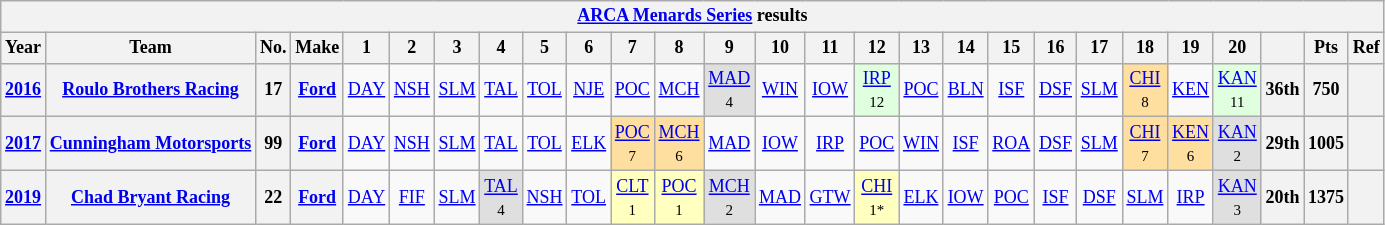<table class="wikitable" style="text-align:center; font-size:75%">
<tr>
<th colspan=27><a href='#'>ARCA Menards Series</a> results</th>
</tr>
<tr>
<th>Year</th>
<th>Team</th>
<th>No.</th>
<th>Make</th>
<th>1</th>
<th>2</th>
<th>3</th>
<th>4</th>
<th>5</th>
<th>6</th>
<th>7</th>
<th>8</th>
<th>9</th>
<th>10</th>
<th>11</th>
<th>12</th>
<th>13</th>
<th>14</th>
<th>15</th>
<th>16</th>
<th>17</th>
<th>18</th>
<th>19</th>
<th>20</th>
<th></th>
<th>Pts</th>
<th>Ref</th>
</tr>
<tr>
<th><a href='#'>2016</a></th>
<th><a href='#'>Roulo Brothers Racing</a></th>
<th>17</th>
<th><a href='#'>Ford</a></th>
<td><a href='#'>DAY</a></td>
<td><a href='#'>NSH</a></td>
<td><a href='#'>SLM</a></td>
<td><a href='#'>TAL</a></td>
<td><a href='#'>TOL</a></td>
<td><a href='#'>NJE</a></td>
<td><a href='#'>POC</a></td>
<td><a href='#'>MCH</a></td>
<td style="background:#DFDFDF;"><a href='#'>MAD</a><br><small>4</small></td>
<td><a href='#'>WIN</a></td>
<td><a href='#'>IOW</a></td>
<td style="background:#DFFFDF;"><a href='#'>IRP</a><br><small>12</small></td>
<td><a href='#'>POC</a></td>
<td><a href='#'>BLN</a></td>
<td><a href='#'>ISF</a></td>
<td><a href='#'>DSF</a></td>
<td><a href='#'>SLM</a></td>
<td style="background:#FFDF9F;"><a href='#'>CHI</a><br><small>8</small></td>
<td><a href='#'>KEN</a></td>
<td style="background:#DFFFDF;"><a href='#'>KAN</a><br><small>11</small></td>
<th>36th</th>
<th>750</th>
<th></th>
</tr>
<tr>
<th><a href='#'>2017</a></th>
<th><a href='#'>Cunningham Motorsports</a></th>
<th>99</th>
<th><a href='#'>Ford</a></th>
<td><a href='#'>DAY</a></td>
<td><a href='#'>NSH</a></td>
<td><a href='#'>SLM</a></td>
<td><a href='#'>TAL</a></td>
<td><a href='#'>TOL</a></td>
<td><a href='#'>ELK</a></td>
<td style="background:#FFDF9F;"><a href='#'>POC</a><br><small>7</small></td>
<td style="background:#FFDF9F;"><a href='#'>MCH</a><br><small>6</small></td>
<td><a href='#'>MAD</a></td>
<td><a href='#'>IOW</a></td>
<td><a href='#'>IRP</a></td>
<td><a href='#'>POC</a></td>
<td><a href='#'>WIN</a></td>
<td><a href='#'>ISF</a></td>
<td><a href='#'>ROA</a></td>
<td><a href='#'>DSF</a></td>
<td><a href='#'>SLM</a></td>
<td style="background:#FFDF9F;"><a href='#'>CHI</a><br><small>7</small></td>
<td style="background:#FFDF9F;"><a href='#'>KEN</a><br><small>6</small></td>
<td style="background:#DFDFDF;"><a href='#'>KAN</a><br><small>2</small></td>
<th>29th</th>
<th>1005</th>
<th></th>
</tr>
<tr>
<th><a href='#'>2019</a></th>
<th><a href='#'>Chad Bryant Racing</a></th>
<th>22</th>
<th><a href='#'>Ford</a></th>
<td><a href='#'>DAY</a></td>
<td><a href='#'>FIF</a></td>
<td><a href='#'>SLM</a></td>
<td style="background:#DFDFDF;"><a href='#'>TAL</a><br><small>4</small></td>
<td><a href='#'>NSH</a></td>
<td><a href='#'>TOL</a></td>
<td style="background:#FFFFBF;"><a href='#'>CLT</a><br><small>1</small></td>
<td style="background:#FFFFBF;"><a href='#'>POC</a><br><small>1</small></td>
<td style="background:#DFDFDF;"><a href='#'>MCH</a><br><small>2</small></td>
<td><a href='#'>MAD</a></td>
<td><a href='#'>GTW</a></td>
<td style="background:#FFFFBF;"><a href='#'>CHI</a><br><small>1*</small></td>
<td><a href='#'>ELK</a></td>
<td><a href='#'>IOW</a></td>
<td><a href='#'>POC</a></td>
<td><a href='#'>ISF</a></td>
<td><a href='#'>DSF</a></td>
<td><a href='#'>SLM</a></td>
<td><a href='#'>IRP</a></td>
<td style="background:#DFDFDF;"><a href='#'>KAN</a><br><small>3</small></td>
<th>20th</th>
<th>1375</th>
<th></th>
</tr>
</table>
